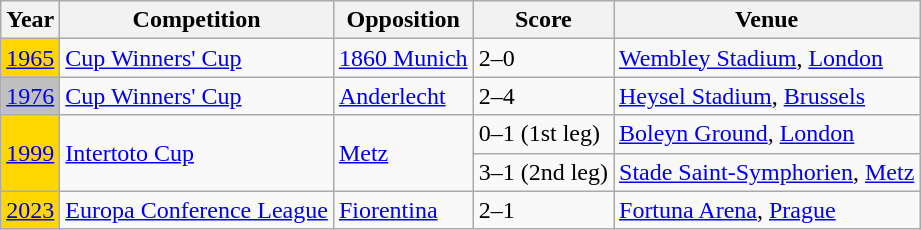<table class="wikitable">
<tr>
<th>Year</th>
<th>Competition</th>
<th>Opposition</th>
<th>Score</th>
<th>Venue</th>
</tr>
<tr>
<td bgcolor=Gold><a href='#'>1965</a></td>
<td><a href='#'>Cup Winners' Cup</a></td>
<td> <a href='#'>1860 Munich</a></td>
<td>2–0</td>
<td> <a href='#'>Wembley Stadium</a>, <a href='#'>London</a></td>
</tr>
<tr>
<td bgcolor=Silver><a href='#'>1976</a></td>
<td><a href='#'>Cup Winners' Cup</a></td>
<td> <a href='#'>Anderlecht</a></td>
<td>2–4</td>
<td> <a href='#'>Heysel Stadium</a>, <a href='#'>Brussels</a></td>
</tr>
<tr>
<td rowspan=2 bgcolor=Gold><a href='#'>1999</a></td>
<td rowspan=2><a href='#'>Intertoto Cup</a></td>
<td rowspan=2> <a href='#'>Metz</a></td>
<td>0–1 (1st leg)</td>
<td> <a href='#'>Boleyn Ground</a>, <a href='#'>London</a></td>
</tr>
<tr>
<td>3–1 (2nd leg)</td>
<td> <a href='#'>Stade Saint-Symphorien</a>, <a href='#'>Metz</a></td>
</tr>
<tr>
<td bgcolor=Gold><a href='#'>2023</a></td>
<td><a href='#'>Europa Conference League</a></td>
<td> <a href='#'>Fiorentina</a></td>
<td>2–1</td>
<td> <a href='#'>Fortuna Arena</a>, <a href='#'>Prague</a></td>
</tr>
</table>
